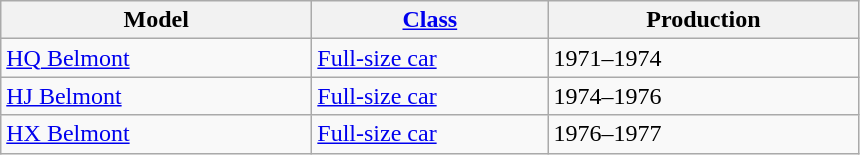<table class="wikitable">
<tr>
<th style="width:200px;">Model</th>
<th style="width:150px;"><a href='#'>Class</a></th>
<th style="width:200px;">Production</th>
</tr>
<tr>
<td valign="top"><a href='#'>HQ Belmont</a></td>
<td valign="top"><a href='#'>Full-size car</a></td>
<td valign="top">1971–1974</td>
</tr>
<tr>
<td valign="top"><a href='#'>HJ Belmont</a></td>
<td valign="top"><a href='#'>Full-size car</a></td>
<td valign="top">1974–1976</td>
</tr>
<tr>
<td valign="top"><a href='#'>HX Belmont</a></td>
<td valign="top"><a href='#'>Full-size car</a></td>
<td valign="top">1976–1977</td>
</tr>
</table>
